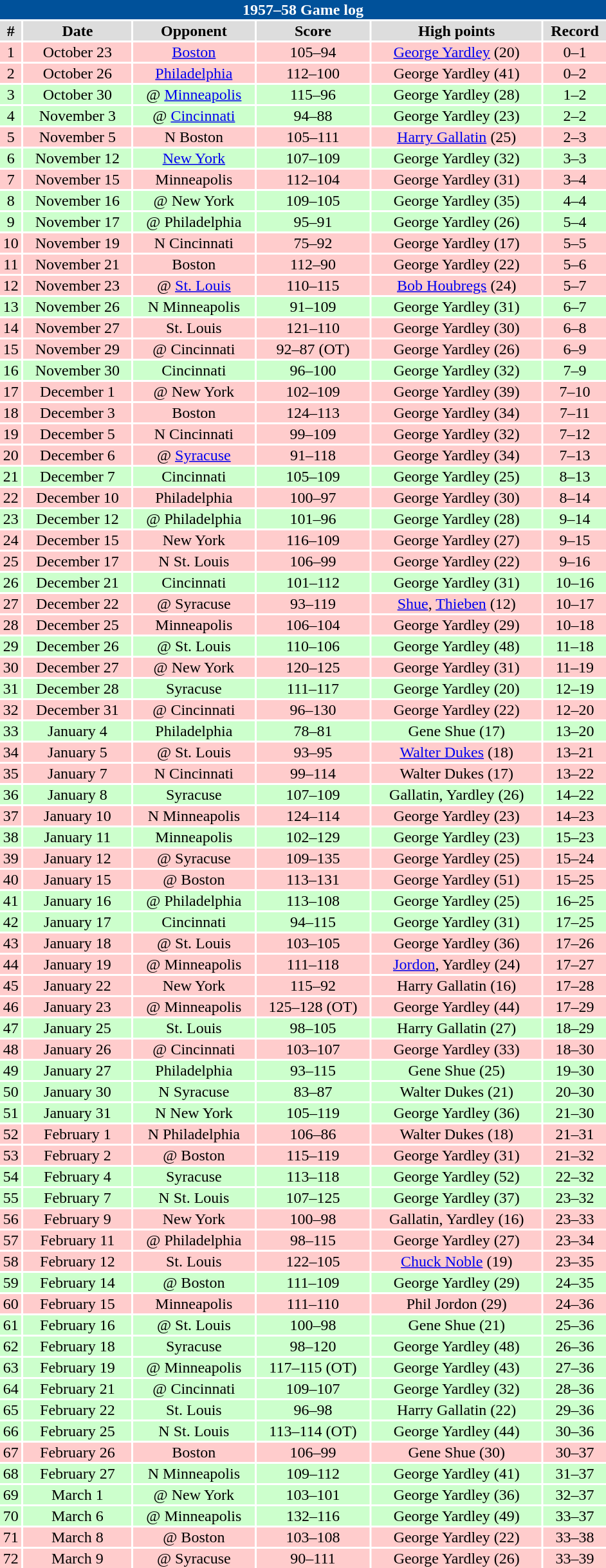<table class="toccolours collapsible" width=50% style="clear:both; margin:1.5em auto; text-align:center">
<tr>
<th colspan=11 style="background:#00519a; color:white;">1957–58 Game log</th>
</tr>
<tr align="center" bgcolor="#dddddd">
<td><strong>#</strong></td>
<td><strong>Date</strong></td>
<td><strong>Opponent</strong></td>
<td><strong>Score</strong></td>
<td><strong>High points</strong></td>
<td><strong>Record</strong></td>
</tr>
<tr align="center" bgcolor="ffcccc">
<td>1</td>
<td>October 23</td>
<td><a href='#'>Boston</a></td>
<td>105–94</td>
<td><a href='#'>George Yardley</a> (20)</td>
<td>0–1</td>
</tr>
<tr align="center" bgcolor="ffcccc">
<td>2</td>
<td>October 26</td>
<td><a href='#'>Philadelphia</a></td>
<td>112–100</td>
<td>George Yardley (41)</td>
<td>0–2</td>
</tr>
<tr align="center" bgcolor="ccffcc">
<td>3</td>
<td>October 30</td>
<td>@ <a href='#'>Minneapolis</a></td>
<td>115–96</td>
<td>George Yardley (28)</td>
<td>1–2</td>
</tr>
<tr align="center" bgcolor="ccffcc">
<td>4</td>
<td>November 3</td>
<td>@ <a href='#'>Cincinnati</a></td>
<td>94–88</td>
<td>George Yardley (23)</td>
<td>2–2</td>
</tr>
<tr align="center" bgcolor="ffcccc">
<td>5</td>
<td>November 5</td>
<td>N Boston</td>
<td>105–111</td>
<td><a href='#'>Harry Gallatin</a> (25)</td>
<td>2–3</td>
</tr>
<tr align="center" bgcolor="ccffcc">
<td>6</td>
<td>November 12</td>
<td><a href='#'>New York</a></td>
<td>107–109</td>
<td>George Yardley (32)</td>
<td>3–3</td>
</tr>
<tr align="center" bgcolor="ffcccc">
<td>7</td>
<td>November 15</td>
<td>Minneapolis</td>
<td>112–104</td>
<td>George Yardley (31)</td>
<td>3–4</td>
</tr>
<tr align="center" bgcolor="ccffcc">
<td>8</td>
<td>November 16</td>
<td>@ New York</td>
<td>109–105</td>
<td>George Yardley (35)</td>
<td>4–4</td>
</tr>
<tr align="center" bgcolor="ccffcc">
<td>9</td>
<td>November 17</td>
<td>@ Philadelphia</td>
<td>95–91</td>
<td>George Yardley (26)</td>
<td>5–4</td>
</tr>
<tr align="center" bgcolor="ffcccc">
<td>10</td>
<td>November 19</td>
<td>N Cincinnati</td>
<td>75–92</td>
<td>George Yardley (17)</td>
<td>5–5</td>
</tr>
<tr align="center" bgcolor="ffcccc">
<td>11</td>
<td>November 21</td>
<td>Boston</td>
<td>112–90</td>
<td>George Yardley (22)</td>
<td>5–6</td>
</tr>
<tr align="center" bgcolor="ffcccc">
<td>12</td>
<td>November 23</td>
<td>@ <a href='#'>St. Louis</a></td>
<td>110–115</td>
<td><a href='#'>Bob Houbregs</a> (24)</td>
<td>5–7</td>
</tr>
<tr align="center" bgcolor="ccffcc">
<td>13</td>
<td>November 26</td>
<td>N Minneapolis</td>
<td>91–109</td>
<td>George Yardley (31)</td>
<td>6–7</td>
</tr>
<tr align="center" bgcolor="ffcccc">
<td>14</td>
<td>November 27</td>
<td>St. Louis</td>
<td>121–110</td>
<td>George Yardley (30)</td>
<td>6–8</td>
</tr>
<tr align="center" bgcolor="ffcccc">
<td>15</td>
<td>November 29</td>
<td>@ Cincinnati</td>
<td>92–87 (OT)</td>
<td>George Yardley (26)</td>
<td>6–9</td>
</tr>
<tr align="center" bgcolor="ccffcc">
<td>16</td>
<td>November 30</td>
<td>Cincinnati</td>
<td>96–100</td>
<td>George Yardley (32)</td>
<td>7–9</td>
</tr>
<tr align="center" bgcolor="ffcccc">
<td>17</td>
<td>December 1</td>
<td>@ New York</td>
<td>102–109</td>
<td>George Yardley (39)</td>
<td>7–10</td>
</tr>
<tr align="center" bgcolor="ffcccc">
<td>18</td>
<td>December 3</td>
<td>Boston</td>
<td>124–113</td>
<td>George Yardley (34)</td>
<td>7–11</td>
</tr>
<tr align="center" bgcolor="ffcccc">
<td>19</td>
<td>December 5</td>
<td>N Cincinnati</td>
<td>99–109</td>
<td>George Yardley (32)</td>
<td>7–12</td>
</tr>
<tr align="center" bgcolor="ffcccc">
<td>20</td>
<td>December 6</td>
<td>@ <a href='#'>Syracuse</a></td>
<td>91–118</td>
<td>George Yardley (34)</td>
<td>7–13</td>
</tr>
<tr align="center" bgcolor="ccffcc">
<td>21</td>
<td>December 7</td>
<td>Cincinnati</td>
<td>105–109</td>
<td>George Yardley (25)</td>
<td>8–13</td>
</tr>
<tr align="center" bgcolor="ffcccc">
<td>22</td>
<td>December 10</td>
<td>Philadelphia</td>
<td>100–97</td>
<td>George Yardley (30)</td>
<td>8–14</td>
</tr>
<tr align="center" bgcolor="ccffcc">
<td>23</td>
<td>December 12</td>
<td>@ Philadelphia</td>
<td>101–96</td>
<td>George Yardley (28)</td>
<td>9–14</td>
</tr>
<tr align="center" bgcolor="ffcccc">
<td>24</td>
<td>December 15</td>
<td>New York</td>
<td>116–109</td>
<td>George Yardley (27)</td>
<td>9–15</td>
</tr>
<tr align="center" bgcolor="ffcccc">
<td>25</td>
<td>December 17</td>
<td>N St. Louis</td>
<td>106–99</td>
<td>George Yardley (22)</td>
<td>9–16</td>
</tr>
<tr align="center" bgcolor="ccffcc">
<td>26</td>
<td>December 21</td>
<td>Cincinnati</td>
<td>101–112</td>
<td>George Yardley (31)</td>
<td>10–16</td>
</tr>
<tr align="center" bgcolor="ffcccc">
<td>27</td>
<td>December 22</td>
<td>@ Syracuse</td>
<td>93–119</td>
<td><a href='#'>Shue</a>, <a href='#'>Thieben</a> (12)</td>
<td>10–17</td>
</tr>
<tr align="center" bgcolor="ffcccc">
<td>28</td>
<td>December 25</td>
<td>Minneapolis</td>
<td>106–104</td>
<td>George Yardley (29)</td>
<td>10–18</td>
</tr>
<tr align="center" bgcolor="ccffcc">
<td>29</td>
<td>December 26</td>
<td>@ St. Louis</td>
<td>110–106</td>
<td>George Yardley (48)</td>
<td>11–18</td>
</tr>
<tr align="center" bgcolor="ffcccc">
<td>30</td>
<td>December 27</td>
<td>@ New York</td>
<td>120–125</td>
<td>George Yardley (31)</td>
<td>11–19</td>
</tr>
<tr align="center" bgcolor="ccffcc">
<td>31</td>
<td>December 28</td>
<td>Syracuse</td>
<td>111–117</td>
<td>George Yardley (20)</td>
<td>12–19</td>
</tr>
<tr align="center" bgcolor="ffcccc">
<td>32</td>
<td>December 31</td>
<td>@ Cincinnati</td>
<td>96–130</td>
<td>George Yardley (22)</td>
<td>12–20</td>
</tr>
<tr align="center" bgcolor="ccffcc">
<td>33</td>
<td>January 4</td>
<td>Philadelphia</td>
<td>78–81</td>
<td>Gene Shue (17)</td>
<td>13–20</td>
</tr>
<tr align="center" bgcolor="ffcccc">
<td>34</td>
<td>January 5</td>
<td>@ St. Louis</td>
<td>93–95</td>
<td><a href='#'>Walter Dukes</a> (18)</td>
<td>13–21</td>
</tr>
<tr align="center" bgcolor="ffcccc">
<td>35</td>
<td>January 7</td>
<td>N Cincinnati</td>
<td>99–114</td>
<td>Walter Dukes (17)</td>
<td>13–22</td>
</tr>
<tr align="center" bgcolor="ccffcc">
<td>36</td>
<td>January 8</td>
<td>Syracuse</td>
<td>107–109</td>
<td>Gallatin, Yardley (26)</td>
<td>14–22</td>
</tr>
<tr align="center" bgcolor="ffcccc">
<td>37</td>
<td>January 10</td>
<td>N Minneapolis</td>
<td>124–114</td>
<td>George Yardley (23)</td>
<td>14–23</td>
</tr>
<tr align="center" bgcolor="ccffcc">
<td>38</td>
<td>January 11</td>
<td>Minneapolis</td>
<td>102–129</td>
<td>George Yardley (23)</td>
<td>15–23</td>
</tr>
<tr align="center" bgcolor="ffcccc">
<td>39</td>
<td>January 12</td>
<td>@ Syracuse</td>
<td>109–135</td>
<td>George Yardley (25)</td>
<td>15–24</td>
</tr>
<tr align="center" bgcolor="ffcccc">
<td>40</td>
<td>January 15</td>
<td>@ Boston</td>
<td>113–131</td>
<td>George Yardley (51)</td>
<td>15–25</td>
</tr>
<tr align="center" bgcolor="ccffcc">
<td>41</td>
<td>January 16</td>
<td>@ Philadelphia</td>
<td>113–108</td>
<td>George Yardley (25)</td>
<td>16–25</td>
</tr>
<tr align="center" bgcolor="ccffcc">
<td>42</td>
<td>January 17</td>
<td>Cincinnati</td>
<td>94–115</td>
<td>George Yardley (31)</td>
<td>17–25</td>
</tr>
<tr align="center" bgcolor="ffcccc">
<td>43</td>
<td>January 18</td>
<td>@ St. Louis</td>
<td>103–105</td>
<td>George Yardley (36)</td>
<td>17–26</td>
</tr>
<tr align="center" bgcolor="ffcccc">
<td>44</td>
<td>January 19</td>
<td>@ Minneapolis</td>
<td>111–118</td>
<td><a href='#'>Jordon</a>, Yardley (24)</td>
<td>17–27</td>
</tr>
<tr align="center" bgcolor="ffcccc">
<td>45</td>
<td>January 22</td>
<td>New York</td>
<td>115–92</td>
<td>Harry Gallatin (16)</td>
<td>17–28</td>
</tr>
<tr align="center" bgcolor="ffcccc">
<td>46</td>
<td>January 23</td>
<td>@ Minneapolis</td>
<td>125–128 (OT)</td>
<td>George Yardley (44)</td>
<td>17–29</td>
</tr>
<tr align="center" bgcolor="ccffcc">
<td>47</td>
<td>January 25</td>
<td>St. Louis</td>
<td>98–105</td>
<td>Harry Gallatin (27)</td>
<td>18–29</td>
</tr>
<tr align="center" bgcolor="ffcccc">
<td>48</td>
<td>January 26</td>
<td>@ Cincinnati</td>
<td>103–107</td>
<td>George Yardley (33)</td>
<td>18–30</td>
</tr>
<tr align="center" bgcolor="ccffcc">
<td>49</td>
<td>January 27</td>
<td>Philadelphia</td>
<td>93–115</td>
<td>Gene Shue (25)</td>
<td>19–30</td>
</tr>
<tr align="center" bgcolor="ccffcc">
<td>50</td>
<td>January 30</td>
<td>N Syracuse</td>
<td>83–87</td>
<td>Walter Dukes (21)</td>
<td>20–30</td>
</tr>
<tr align="center" bgcolor="ccffcc">
<td>51</td>
<td>January 31</td>
<td>N New York</td>
<td>105–119</td>
<td>George Yardley (36)</td>
<td>21–30</td>
</tr>
<tr align="center" bgcolor="ffcccc">
<td>52</td>
<td>February 1</td>
<td>N Philadelphia</td>
<td>106–86</td>
<td>Walter Dukes (18)</td>
<td>21–31</td>
</tr>
<tr align="center" bgcolor="ffcccc">
<td>53</td>
<td>February 2</td>
<td>@ Boston</td>
<td>115–119</td>
<td>George Yardley (31)</td>
<td>21–32</td>
</tr>
<tr align="center" bgcolor="ccffcc">
<td>54</td>
<td>February 4</td>
<td>Syracuse</td>
<td>113–118</td>
<td>George Yardley (52)</td>
<td>22–32</td>
</tr>
<tr align="center" bgcolor="ccffcc">
<td>55</td>
<td>February 7</td>
<td>N St. Louis</td>
<td>107–125</td>
<td>George Yardley (37)</td>
<td>23–32</td>
</tr>
<tr align="center" bgcolor="ffcccc">
<td>56</td>
<td>February 9</td>
<td>New York</td>
<td>100–98</td>
<td>Gallatin, Yardley (16)</td>
<td>23–33</td>
</tr>
<tr align="center" bgcolor="ffcccc">
<td>57</td>
<td>February 11</td>
<td>@ Philadelphia</td>
<td>98–115</td>
<td>George Yardley (27)</td>
<td>23–34</td>
</tr>
<tr align="center" bgcolor="ffcccc">
<td>58</td>
<td>February 12</td>
<td>St. Louis</td>
<td>122–105</td>
<td><a href='#'>Chuck Noble</a> (19)</td>
<td>23–35</td>
</tr>
<tr align="center" bgcolor="ccffcc">
<td>59</td>
<td>February 14</td>
<td>@ Boston</td>
<td>111–109</td>
<td>George Yardley (29)</td>
<td>24–35</td>
</tr>
<tr align="center" bgcolor="ffcccc">
<td>60</td>
<td>February 15</td>
<td>Minneapolis</td>
<td>111–110</td>
<td>Phil Jordon (29)</td>
<td>24–36</td>
</tr>
<tr align="center" bgcolor="ccffcc">
<td>61</td>
<td>February 16</td>
<td>@ St. Louis</td>
<td>100–98</td>
<td>Gene Shue (21)</td>
<td>25–36</td>
</tr>
<tr align="center" bgcolor="ccffcc">
<td>62</td>
<td>February 18</td>
<td>Syracuse</td>
<td>98–120</td>
<td>George Yardley (48)</td>
<td>26–36</td>
</tr>
<tr align="center" bgcolor="ccffcc">
<td>63</td>
<td>February 19</td>
<td>@ Minneapolis</td>
<td>117–115 (OT)</td>
<td>George Yardley (43)</td>
<td>27–36</td>
</tr>
<tr align="center" bgcolor="ccffcc">
<td>64</td>
<td>February 21</td>
<td>@ Cincinnati</td>
<td>109–107</td>
<td>George Yardley (32)</td>
<td>28–36</td>
</tr>
<tr align="center" bgcolor="ccffcc">
<td>65</td>
<td>February 22</td>
<td>St. Louis</td>
<td>96–98</td>
<td>Harry Gallatin (22)</td>
<td>29–36</td>
</tr>
<tr align="center" bgcolor="ccffcc">
<td>66</td>
<td>February 25</td>
<td>N St. Louis</td>
<td>113–114 (OT)</td>
<td>George Yardley (44)</td>
<td>30–36</td>
</tr>
<tr align="center" bgcolor="ffcccc">
<td>67</td>
<td>February 26</td>
<td>Boston</td>
<td>106–99</td>
<td>Gene Shue (30)</td>
<td>30–37</td>
</tr>
<tr align="center" bgcolor="ccffcc">
<td>68</td>
<td>February 27</td>
<td>N Minneapolis</td>
<td>109–112</td>
<td>George Yardley (41)</td>
<td>31–37</td>
</tr>
<tr align="center" bgcolor="ccffcc">
<td>69</td>
<td>March 1</td>
<td>@ New York</td>
<td>103–101</td>
<td>George Yardley (36)</td>
<td>32–37</td>
</tr>
<tr align="center" bgcolor="ccffcc">
<td>70</td>
<td>March 6</td>
<td>@ Minneapolis</td>
<td>132–116</td>
<td>George Yardley (49)</td>
<td>33–37</td>
</tr>
<tr align="center" bgcolor="ffcccc">
<td>71</td>
<td>March 8</td>
<td>@ Boston</td>
<td>103–108</td>
<td>George Yardley (22)</td>
<td>33–38</td>
</tr>
<tr align="center" bgcolor="ffcccc">
<td>72</td>
<td>March 9</td>
<td>@ Syracuse</td>
<td>90–111</td>
<td>George Yardley (26)</td>
<td>33–39</td>
</tr>
</table>
